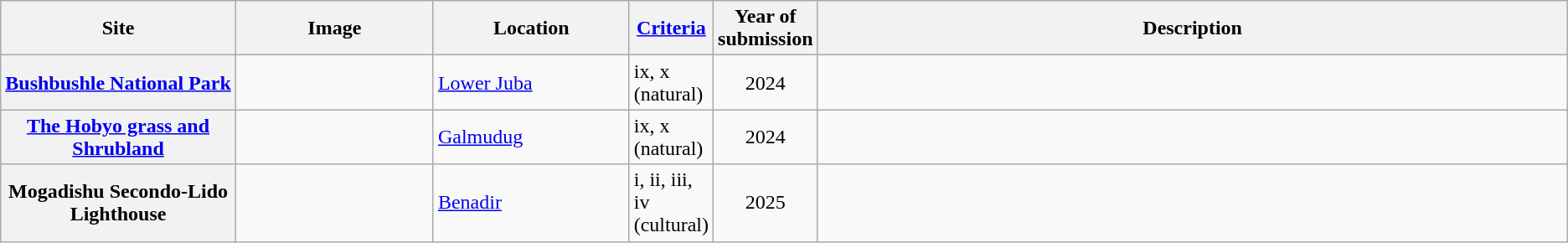<table class="wikitable sortable">
<tr>
<th scope="col" style="width:15%;">Site</th>
<th scope="col" class="unsortable" style="width:150px;">Image</th>
<th scope="col" style="width:12.5%;">Location</th>
<th scope="row" style="width:5%;"><a href='#'>Criteria</a></th>
<th scope="col" style="width:5%;">Year of submission</th>
<th scope="col" class="unsortable">Description</th>
</tr>
<tr>
<th scope="row"><a href='#'>Bushbushle National Park</a></th>
<td></td>
<td><a href='#'>Lower Juba</a> <small></small></td>
<td>ix, x (natural)</td>
<td align="center">2024</td>
<td></td>
</tr>
<tr>
<th scope="row"><a href='#'>The Hobyo grass and Shrubland</a></th>
<td></td>
<td><a href='#'>Galmudug</a> <small></small></td>
<td>ix, x (natural)</td>
<td align="center">2024</td>
<td></td>
</tr>
<tr>
<th scope="row">Mogadishu Secondo-Lido Lighthouse</th>
<td></td>
<td><a href='#'>Benadir</a></td>
<td>i, ii, iii, iv (cultural)</td>
<td align="center">2025</td>
<td></td>
</tr>
</table>
